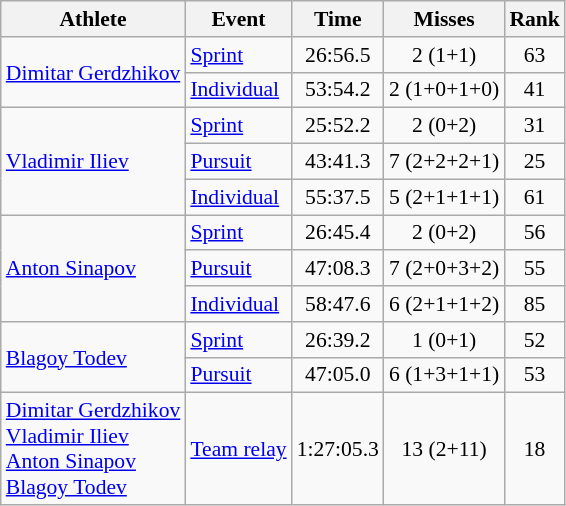<table class=wikitable style=font-size:90%;text-align:center>
<tr>
<th>Athlete</th>
<th>Event</th>
<th>Time</th>
<th>Misses</th>
<th>Rank</th>
</tr>
<tr>
<td align=left rowspan=2><a href='#'>Dimitar Gerdzhikov</a></td>
<td align=left><a href='#'>Sprint</a></td>
<td>26:56.5</td>
<td>2 (1+1)</td>
<td>63</td>
</tr>
<tr>
<td align=left><a href='#'>Individual</a></td>
<td>53:54.2</td>
<td>2 (1+0+1+0)</td>
<td>41</td>
</tr>
<tr>
<td align=left rowspan=3><a href='#'>Vladimir Iliev</a></td>
<td align=left><a href='#'>Sprint</a></td>
<td>25:52.2</td>
<td>2 (0+2)</td>
<td>31</td>
</tr>
<tr>
<td align=left><a href='#'>Pursuit</a></td>
<td>43:41.3</td>
<td>7 (2+2+2+1)</td>
<td>25</td>
</tr>
<tr>
<td align=left><a href='#'>Individual</a></td>
<td>55:37.5</td>
<td>5 (2+1+1+1)</td>
<td>61</td>
</tr>
<tr>
<td align=left rowspan=3><a href='#'>Anton Sinapov</a></td>
<td align=left><a href='#'>Sprint</a></td>
<td>26:45.4</td>
<td>2 (0+2)</td>
<td>56</td>
</tr>
<tr>
<td align=left><a href='#'>Pursuit</a></td>
<td>47:08.3</td>
<td>7 (2+0+3+2)</td>
<td>55</td>
</tr>
<tr>
<td align=left><a href='#'>Individual</a></td>
<td>58:47.6</td>
<td>6 (2+1+1+2)</td>
<td>85</td>
</tr>
<tr>
<td align=left rowspan=2><a href='#'>Blagoy Todev</a></td>
<td align=left><a href='#'>Sprint</a></td>
<td>26:39.2</td>
<td>1 (0+1)</td>
<td>52</td>
</tr>
<tr>
<td align=left><a href='#'>Pursuit</a></td>
<td>47:05.0</td>
<td>6 (1+3+1+1)</td>
<td>53</td>
</tr>
<tr>
<td align=left><a href='#'>Dimitar Gerdzhikov</a><br><a href='#'>Vladimir Iliev</a><br><a href='#'>Anton Sinapov</a><br><a href='#'>Blagoy Todev</a></td>
<td align=left><a href='#'>Team relay</a></td>
<td>1:27:05.3</td>
<td>13 (2+11)</td>
<td>18</td>
</tr>
</table>
